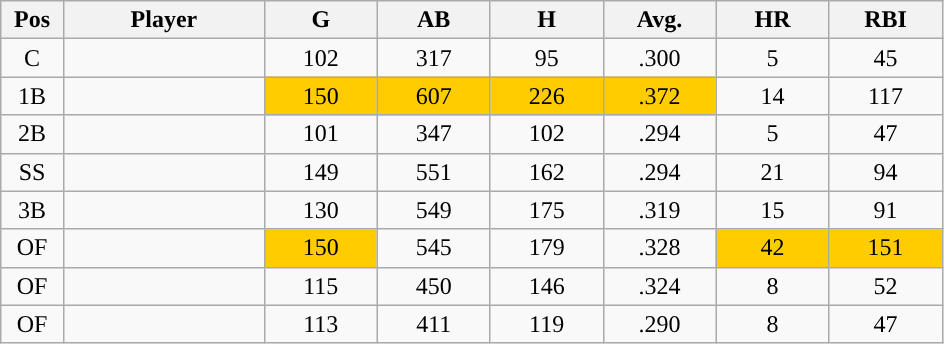<table class="wikitable sortable">
<tr>
<th bgcolor="#DDDDFF" width="5%">Pos</th>
<th bgcolor="#DDDDFF" width="16%">Player</th>
<th bgcolor="#DDDDFF" width="9%">G</th>
<th bgcolor="#DDDDFF" width="9%">AB</th>
<th bgcolor="#DDDDFF" width="9%">H</th>
<th bgcolor="#DDDDFF" width="9%">Avg.</th>
<th bgcolor="#DDDDFF" width="9%">HR</th>
<th bgcolor="#DDDDFF" width="9%">RBI</th>
</tr>
<tr align="center">
<td>C</td>
<td></td>
<td>102</td>
<td>317</td>
<td>95</td>
<td>.300</td>
<td>5</td>
<td>45</td>
</tr>
<tr align="center">
<td>1B</td>
<td></td>
<td style="background:#fc0;">150</td>
<td style="background:#fc0;">607</td>
<td style="background:#fc0;">226</td>
<td style="background:#fc0;">.372</td>
<td>14</td>
<td>117</td>
</tr>
<tr align="center">
<td>2B</td>
<td></td>
<td>101</td>
<td>347</td>
<td>102</td>
<td>.294</td>
<td>5</td>
<td>47</td>
</tr>
<tr align="center">
<td>SS</td>
<td></td>
<td>149</td>
<td>551</td>
<td>162</td>
<td>.294</td>
<td>21</td>
<td>94</td>
</tr>
<tr align="center">
<td>3B</td>
<td></td>
<td>130</td>
<td>549</td>
<td>175</td>
<td>.319</td>
<td>15</td>
<td>91</td>
</tr>
<tr align="center">
<td>OF</td>
<td></td>
<td style="background:#fc0;">150</td>
<td>545</td>
<td>179</td>
<td>.328</td>
<td style="background:#fc0;">42</td>
<td style="background:#fc0;">151</td>
</tr>
<tr align="center">
<td>OF</td>
<td></td>
<td>115</td>
<td>450</td>
<td>146</td>
<td>.324</td>
<td>8</td>
<td>52</td>
</tr>
<tr align="center">
<td>OF</td>
<td></td>
<td>113</td>
<td>411</td>
<td>119</td>
<td>.290</td>
<td>8</td>
<td>47</td>
</tr>
</table>
